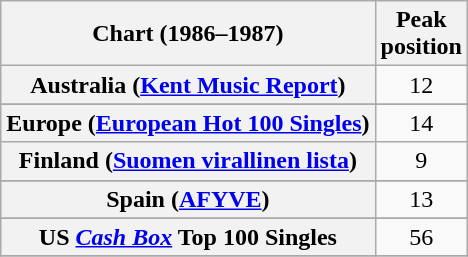<table class="wikitable sortable plainrowheaders" style="text-align:center">
<tr>
<th scope="col">Chart (1986–1987)</th>
<th scope="col">Peak<br>position</th>
</tr>
<tr>
<th scope="row">Australia (<a href='#'>Kent Music Report</a>)</th>
<td>12</td>
</tr>
<tr>
</tr>
<tr>
</tr>
<tr>
</tr>
<tr>
<th scope="row">Europe (<a href='#'>European Hot 100 Singles</a>)</th>
<td>14</td>
</tr>
<tr>
<th scope="row">Finland (<a href='#'>Suomen virallinen lista</a>)</th>
<td>9</td>
</tr>
<tr>
</tr>
<tr>
</tr>
<tr>
<th scope="row">Spain (<a href='#'>AFYVE</a>)</th>
<td>13</td>
</tr>
<tr>
</tr>
<tr>
</tr>
<tr>
</tr>
<tr>
<th scope="row">US <em><a href='#'>Cash Box</a></em> Top 100 Singles</th>
<td>56</td>
</tr>
<tr>
</tr>
</table>
